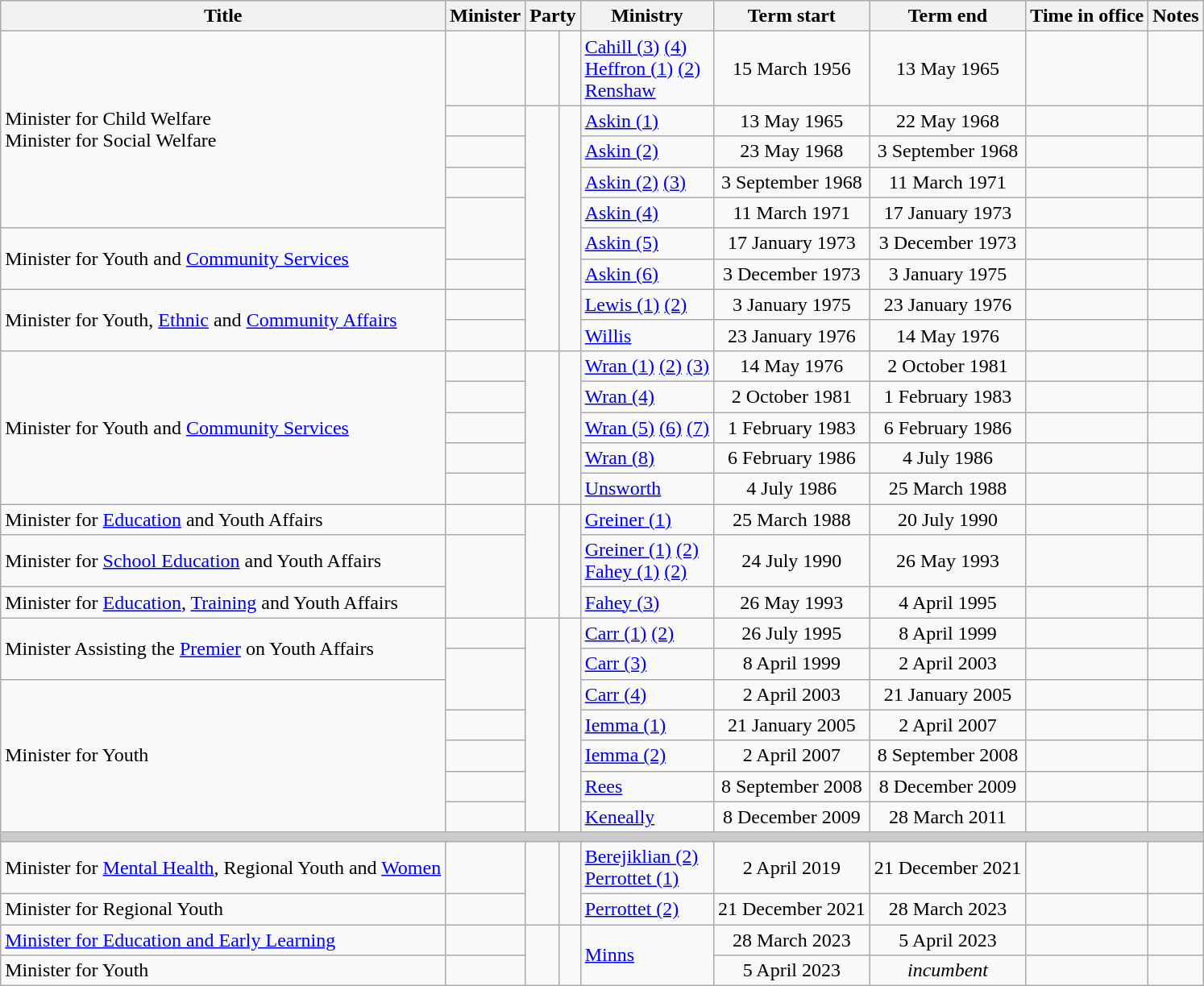<table class="wikitable sortable">
<tr>
<th>Title</th>
<th>Minister</th>
<th colspan="2">Party</th>
<th>Ministry</th>
<th>Term start</th>
<th>Term end</th>
<th>Time in office</th>
<th class="unsortable">Notes</th>
</tr>
<tr>
<td rowspan=5>Minister for Child Welfare<br>Minister for Social Welfare</td>
<td></td>
<td> </td>
<td></td>
<td><a href='#'>Cahill (3)</a> <a href='#'>(4)</a><br><a href='#'>Heffron (1)</a> <a href='#'>(2)</a><br><a href='#'>Renshaw</a></td>
<td align=center>15 March 1956</td>
<td align=center>13 May 1965</td>
<td align=right><strong></strong></td>
<td align=right></td>
</tr>
<tr>
<td></td>
<td rowspan=8 > </td>
<td rowspan=8></td>
<td><a href='#'>Askin (1)</a></td>
<td align=center>13 May 1965</td>
<td align=center>22 May 1968</td>
<td align=right></td>
<td align=right></td>
</tr>
<tr>
<td></td>
<td><a href='#'>Askin (2)</a></td>
<td align=center>23 May 1968</td>
<td align=center>3 September 1968</td>
<td align=right></td>
<td align=right></td>
</tr>
<tr>
<td></td>
<td><a href='#'>Askin (2)</a> <a href='#'>(3)</a></td>
<td align=center>3 September 1968</td>
<td align=center>11 March 1971</td>
<td align=right></td>
<td align=right></td>
</tr>
<tr>
<td rowspan=2></td>
<td><a href='#'>Askin (4)</a></td>
<td align=center>11 March 1971</td>
<td align=center>17 January 1973</td>
<td align=right></td>
<td align=right></td>
</tr>
<tr>
<td rowspan=2>Minister for Youth and <a href='#'>Community Services</a></td>
<td><a href='#'>Askin (5)</a></td>
<td align=center>17 January 1973</td>
<td align=center>3 December 1973</td>
<td align=right></td>
<td align=right></td>
</tr>
<tr>
<td></td>
<td><a href='#'>Askin (6)</a></td>
<td align=center>3 December 1973</td>
<td align=center>3 January 1975</td>
<td align=right></td>
<td align=right></td>
</tr>
<tr>
<td rowspan=2>Minister for Youth, <a href='#'>Ethnic</a> and <a href='#'>Community Affairs</a></td>
<td></td>
<td><a href='#'>Lewis (1)</a> <a href='#'>(2)</a></td>
<td align=center>3 January 1975</td>
<td align=center>23 January 1976</td>
<td align=right></td>
<td align=right></td>
</tr>
<tr>
<td></td>
<td><a href='#'>Willis</a></td>
<td align=center>23 January 1976</td>
<td align=center>14 May 1976</td>
<td align=right></td>
<td align=right></td>
</tr>
<tr>
<td rowspan=5>Minister for Youth and <a href='#'>Community Services</a></td>
<td></td>
<td rowspan=5 > </td>
<td rowspan=5></td>
<td><a href='#'>Wran (1)</a> <a href='#'>(2)</a> <a href='#'>(3)</a></td>
<td align=center>14 May 1976</td>
<td align=center>2 October 1981</td>
<td align=right></td>
<td align=right></td>
</tr>
<tr>
<td></td>
<td><a href='#'>Wran (4)</a></td>
<td align=center>2 October 1981</td>
<td align=center>1 February 1983</td>
<td align=right></td>
<td align=right></td>
</tr>
<tr>
<td></td>
<td><a href='#'>Wran (5)</a> <a href='#'>(6)</a> <a href='#'>(7)</a></td>
<td align=center>1 February 1983</td>
<td align=center>6 February 1986</td>
<td align=right></td>
<td align=right></td>
</tr>
<tr>
<td></td>
<td><a href='#'>Wran (8)</a></td>
<td align=center>6 February 1986</td>
<td align=center>4 July 1986</td>
<td align=right></td>
<td align=right></td>
</tr>
<tr>
<td></td>
<td><a href='#'>Unsworth</a></td>
<td align=center>4 July 1986</td>
<td align=center>25 March 1988</td>
<td align=right></td>
<td align=right></td>
</tr>
<tr>
<td>Minister for <a href='#'>Education</a> and Youth Affairs</td>
<td></td>
<td rowspan=3 > </td>
<td rowspan=3></td>
<td><a href='#'>Greiner (1)</a></td>
<td align=center>25 March 1988</td>
<td align=center>20 July 1990</td>
<td align=right></td>
<td align=right></td>
</tr>
<tr>
<td>Minister for <a href='#'>School Education</a> and Youth Affairs</td>
<td rowspan=2></td>
<td><a href='#'>Greiner (1)</a> <a href='#'>(2)</a><br><a href='#'>Fahey (1)</a> <a href='#'>(2)</a></td>
<td align=center>24 July 1990</td>
<td align=center>26 May 1993</td>
<td align=right></td>
<td align=right></td>
</tr>
<tr>
<td>Minister for <a href='#'>Education</a>, <a href='#'>Training</a> and Youth Affairs</td>
<td><a href='#'>Fahey (3)</a></td>
<td align=center>26 May 1993</td>
<td align=center>4 April 1995</td>
<td align=right></td>
<td align=right></td>
</tr>
<tr>
<td rowspan=2>Minister Assisting the <a href='#'>Premier</a> on Youth Affairs</td>
<td></td>
<td rowspan=7 > </td>
<td rowspan=7></td>
<td><a href='#'>Carr (1)</a> <a href='#'>(2)</a></td>
<td align=center>26 July 1995</td>
<td align=center>8 April 1999</td>
<td align=right></td>
<td align=right></td>
</tr>
<tr>
<td rowspan=2></td>
<td><a href='#'>Carr (3)</a></td>
<td align=center>8 April 1999</td>
<td align=center>2 April 2003</td>
<td align=right></td>
<td align=right></td>
</tr>
<tr>
<td rowspan=5>Minister for Youth</td>
<td><a href='#'>Carr (4)</a></td>
<td align=center>2 April 2003</td>
<td align=center>21 January 2005</td>
<td align=right></td>
<td align=right></td>
</tr>
<tr>
<td></td>
<td><a href='#'>Iemma (1)</a></td>
<td align=center>21 January 2005</td>
<td align=center>2 April 2007</td>
<td align=right></td>
<td align=right></td>
</tr>
<tr>
<td></td>
<td><a href='#'>Iemma (2)</a></td>
<td align=center>2 April 2007</td>
<td align=center>8 September 2008</td>
<td align=right></td>
<td align=right></td>
</tr>
<tr>
<td></td>
<td><a href='#'>Rees</a></td>
<td align=center>8 September 2008</td>
<td align=center>8 December 2009</td>
<td align=right></td>
<td align=right></td>
</tr>
<tr>
<td></td>
<td><a href='#'>Keneally</a></td>
<td align=center>8 December 2009</td>
<td align=center>28 March 2011</td>
<td align=right></td>
<td align=right></td>
</tr>
<tr>
<th colspan="10" style="background: #cccccc;"></th>
</tr>
<tr>
<td>Minister for <a href='#'>Mental Health</a>, Regional Youth and <a href='#'>Women</a></td>
<td></td>
<td rowspan=2 > </td>
<td rowspan=2></td>
<td><a href='#'>Berejiklian (2)</a><br><a href='#'>Perrottet (1)</a></td>
<td align=center>2 April 2019</td>
<td align=center>21 December 2021</td>
<td align=right></td>
<td></td>
</tr>
<tr>
<td>Minister for Regional Youth</td>
<td></td>
<td><a href='#'>Perrottet (2)</a></td>
<td align=center>21 December 2021</td>
<td align=center>28 March 2023</td>
<td align=right></td>
<td></td>
</tr>
<tr>
<td><a href='#'>Minister for Education and Early Learning</a></td>
<td></td>
<td rowspan=2 > </td>
<td rowspan=2></td>
<td rowspan=2><a href='#'>Minns</a></td>
<td align=center>28 March 2023</td>
<td align=center>5 April 2023</td>
<td align=right></td>
<td align=right></td>
</tr>
<tr>
<td>Minister for Youth</td>
<td></td>
<td align=center>5 April 2023</td>
<td align=center><em>incumbent</em></td>
<td align=right></td>
<td align=right></td>
</tr>
</table>
